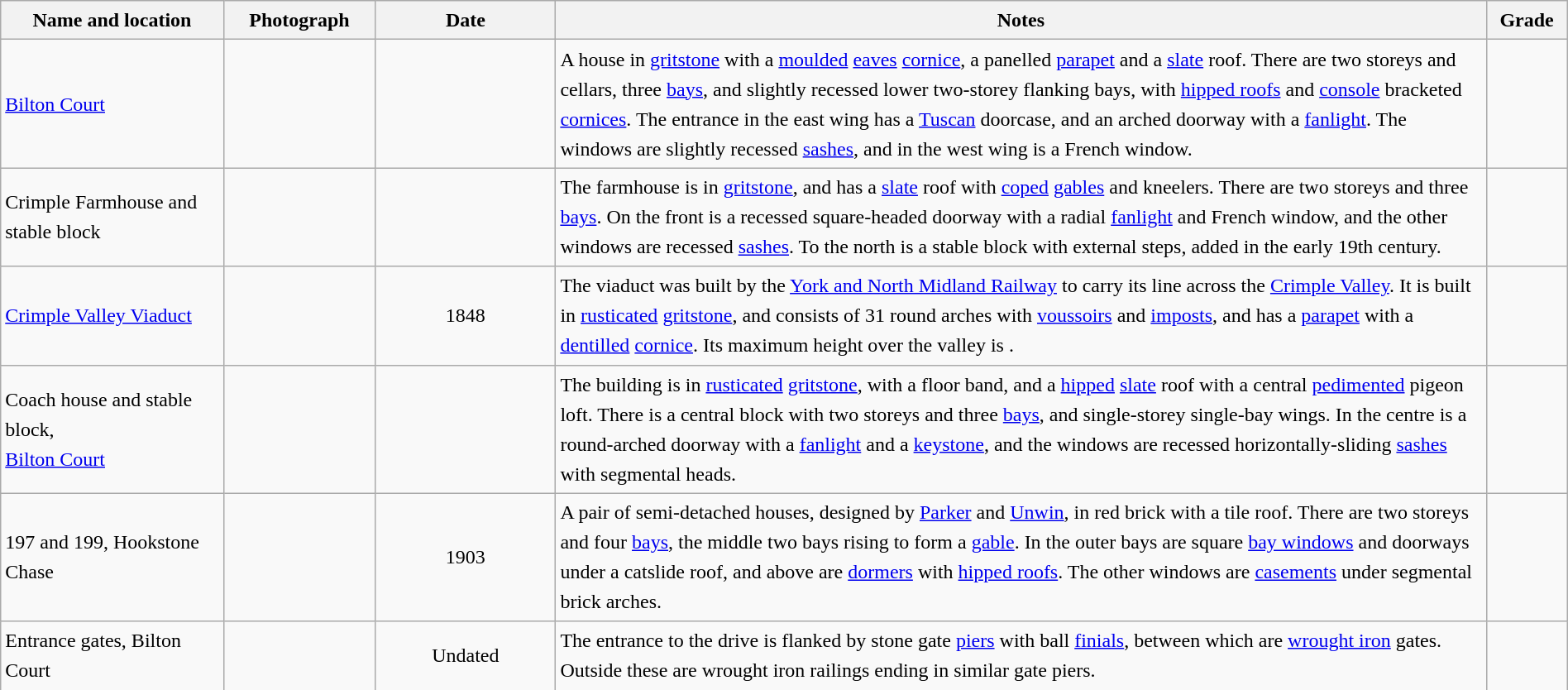<table class="wikitable sortable plainrowheaders" style="width:100%; border:0px; text-align:left; line-height:150%">
<tr>
<th scope="col"  style="width:150px">Name and location</th>
<th scope="col"  style="width:100px" class="unsortable">Photograph</th>
<th scope="col"  style="width:120px">Date</th>
<th scope="col"  style="width:650px" class="unsortable">Notes</th>
<th scope="col"  style="width:50px">Grade</th>
</tr>
<tr>
<td><a href='#'>Bilton Court</a><br><small></small></td>
<td></td>
<td align="center"></td>
<td>A house in <a href='#'>gritstone</a> with a <a href='#'>moulded</a> <a href='#'>eaves</a> <a href='#'>cornice</a>, a panelled <a href='#'>parapet</a> and a <a href='#'>slate</a> roof.  There are two storeys and cellars, three <a href='#'>bays</a>, and slightly recessed lower two-storey flanking bays, with <a href='#'>hipped roofs</a> and <a href='#'>console</a> bracketed <a href='#'>cornices</a>.  The entrance in the east wing has a <a href='#'>Tuscan</a> doorcase, and an arched doorway with a <a href='#'>fanlight</a>.  The windows are slightly recessed <a href='#'>sashes</a>, and in the west wing is a French window.</td>
<td align="center" ></td>
</tr>
<tr>
<td>Crimple Farmhouse and stable block<br><small></small></td>
<td></td>
<td align="center"></td>
<td>The farmhouse is in <a href='#'>gritstone</a>, and has a <a href='#'>slate</a> roof with <a href='#'>coped</a> <a href='#'>gables</a> and kneelers.  There are two storeys and three <a href='#'>bays</a>.  On the front is a recessed square-headed doorway with a radial <a href='#'>fanlight</a> and French window, and the other windows are recessed <a href='#'>sashes</a>.  To the north is a stable block with external steps, added in the early 19th century.</td>
<td align="center" ></td>
</tr>
<tr>
<td><a href='#'>Crimple Valley Viaduct</a><br><small></small></td>
<td></td>
<td align="center">1848</td>
<td>The viaduct was built by the <a href='#'>York and North Midland Railway</a> to carry its line across the <a href='#'>Crimple Valley</a>.  It is built in <a href='#'>rusticated</a> <a href='#'>gritstone</a>, and consists of 31 round arches with <a href='#'>voussoirs</a> and <a href='#'>imposts</a>, and has a <a href='#'>parapet</a> with a <a href='#'>dentilled</a> <a href='#'>cornice</a>.  Its maximum height over the valley is .</td>
<td align="center" ></td>
</tr>
<tr>
<td>Coach house and stable block,<br><a href='#'>Bilton Court</a><br><small></small></td>
<td></td>
<td align="center"></td>
<td>The building is in <a href='#'>rusticated</a> <a href='#'>gritstone</a>, with a floor band, and a <a href='#'>hipped</a> <a href='#'>slate</a> roof with a central <a href='#'>pedimented</a> pigeon loft.  There is a central block with two storeys and three <a href='#'>bays</a>, and single-storey single-bay wings.  In the centre is a round-arched doorway with a <a href='#'>fanlight</a> and a <a href='#'>keystone</a>, and the windows are recessed horizontally-sliding <a href='#'>sashes</a> with segmental heads.</td>
<td align="center" ></td>
</tr>
<tr>
<td>197 and 199, Hookstone Chase<br><small></small></td>
<td></td>
<td align="center">1903</td>
<td>A pair of semi-detached houses, designed by <a href='#'>Parker</a> and <a href='#'>Unwin</a>, in red brick with a tile roof. There are two storeys and four <a href='#'>bays</a>, the middle two bays rising to form a <a href='#'>gable</a>.  In the outer bays are square <a href='#'>bay windows</a> and doorways under a catslide roof, and above are <a href='#'>dormers</a> with <a href='#'>hipped roofs</a>.  The other windows are <a href='#'>casements</a> under segmental brick arches.</td>
<td align="center" ></td>
</tr>
<tr>
<td>Entrance gates, Bilton Court<br><small></small></td>
<td></td>
<td align="center">Undated</td>
<td>The entrance to the drive is flanked by stone gate <a href='#'>piers</a> with ball <a href='#'>finials</a>, between which are <a href='#'>wrought iron</a> gates.  Outside these are wrought iron railings ending in similar gate piers.</td>
<td align="center" ></td>
</tr>
<tr>
</tr>
</table>
